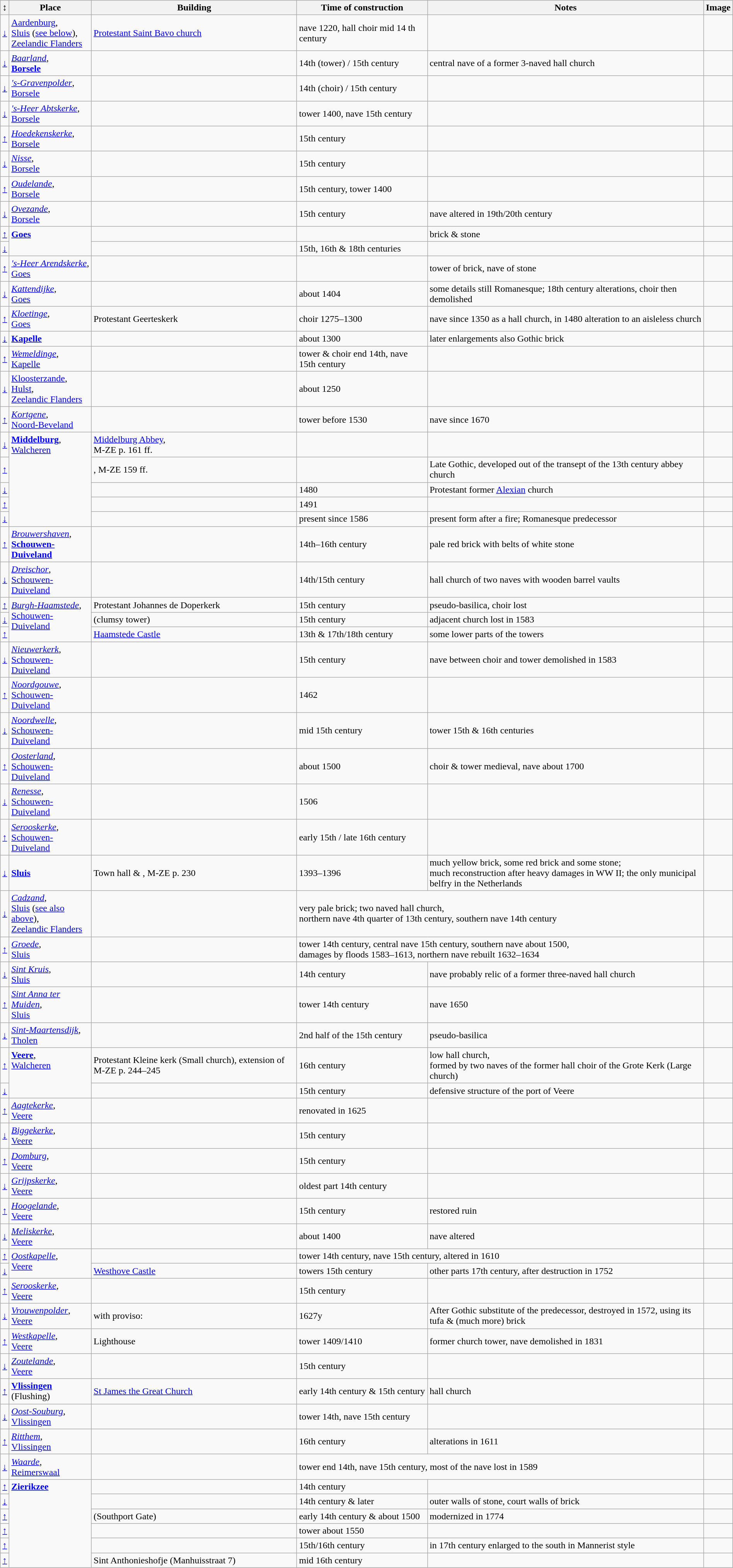<table class="wikitable"  style="border:2px; width:100%;">
<tr>
<th>↕</th>
<th>Place</th>
<th>Building</th>
<th>Time of construction</th>
<th>Notes</th>
<th>Image</th>
</tr>
<tr>
<td><a href='#'>↓</a></td>
<td><a href='#'>Aardenburg</a>,<br><a href='#'>Sluis</a> (<a href='#'>see below</a>),<br><a href='#'>Zeelandic Flanders</a></td>
<td><a href='#'>Protestant Saint Bavo church</a></td>
<td>nave 1220, hall choir mid 14 th century</td>
<td></td>
<td></td>
</tr>
<tr>
<td><a href='#'>↓</a></td>
<td><em><a href='#'>Baarland</a></em>,<br><strong><a href='#'>Borsele</a></strong></td>
<td></td>
<td>14th (tower) / 15th century</td>
<td>central nave of a former 3-naved hall church</td>
<td></td>
</tr>
<tr>
<td><a href='#'>↓</a></td>
<td><em><a href='#'>'s-Gravenpolder</a></em>,<br><a href='#'>Borsele</a></td>
<td></td>
<td>14th (choir) / 15th century</td>
<td></td>
<td></td>
</tr>
<tr>
<td><a href='#'>↓</a></td>
<td><em><a href='#'>'s-Heer Abtskerke</a></em>,<br><a href='#'>Borsele</a></td>
<td></td>
<td>tower 1400, nave 15th century</td>
<td></td>
<td></td>
</tr>
<tr>
<td><a href='#'>↑</a></td>
<td><em><a href='#'>Hoedekenskerke</a></em>,<br><a href='#'>Borsele</a></td>
<td></td>
<td>15th century</td>
<td></td>
<td></td>
</tr>
<tr>
<td><a href='#'>↓</a></td>
<td><em><a href='#'>Nisse</a></em>,<br><a href='#'>Borsele</a></td>
<td></td>
<td>15th century</td>
<td></td>
<td></td>
</tr>
<tr>
<td><a href='#'>↑</a></td>
<td><em><a href='#'>Oudelande</a></em>,<br><a href='#'>Borsele</a></td>
<td></td>
<td>15th century, tower 1400</td>
<td></td>
<td></td>
</tr>
<tr>
<td><a href='#'>↓</a></td>
<td><em><a href='#'>Ovezande</a></em>,<br><a href='#'>Borsele</a></td>
<td></td>
<td>15th century</td>
<td>nave altered in 19th/20th century</td>
<td></td>
</tr>
<tr>
<td><a href='#'>↑</a></td>
<td valign=top rowspan=2><strong><a href='#'>Goes</a></strong></td>
<td></td>
<td></td>
<td>brick & stone</td>
<td></td>
</tr>
<tr>
<td><a href='#'>↓</a></td>
<td></td>
<td>15th, 16th & 18th centuries</td>
<td></td>
<td></td>
</tr>
<tr>
<td><a href='#'>↑</a></td>
<td><em><a href='#'>'s-Heer Arendskerke</a></em>,<br><a href='#'>Goes</a></td>
<td></td>
<td></td>
<td>tower of brick, nave of stone</td>
<td></td>
</tr>
<tr>
<td><a href='#'>↓</a></td>
<td><em><a href='#'>Kattendijke</a></em>,<br><a href='#'>Goes</a></td>
<td></td>
<td>about 1404</td>
<td>some details still Romanesque; 18th century alterations, choir then demolished</td>
<td></td>
</tr>
<tr>
<td><a href='#'>↑</a></td>
<td><em><a href='#'>Kloetinge</a></em>,<br><a href='#'>Goes</a></td>
<td>Protestant Geerteskerk</td>
<td>choir 1275–1300</td>
<td>nave since 1350 as a hall church, in 1480 alteration to an aisleless church</td>
<td></td>
</tr>
<tr>
<td><a href='#'>↓</a></td>
<td><strong><a href='#'>Kapelle</a></strong></td>
<td></td>
<td>about 1300</td>
<td>later enlargements also Gothic brick</td>
<td></td>
</tr>
<tr>
<td><a href='#'>↑</a></td>
<td><em><a href='#'>Wemeldinge</a></em>,<br><a href='#'>Kapelle</a></td>
<td></td>
<td>tower & choir end 14th, nave 15th century</td>
<td></td>
<td></td>
</tr>
<tr>
<td><a href='#'>↓</a></td>
<td><a href='#'>Kloosterzande</a>,<br><a href='#'>Hulst</a>,<br><a href='#'>Zeelandic Flanders</a></td>
<td></td>
<td>about 1250</td>
<td></td>
<td></td>
</tr>
<tr>
<td><a href='#'>↑</a></td>
<td><em><a href='#'>Kortgene</a></em>,<br><a href='#'>Noord-Beveland</a></td>
<td></td>
<td>tower before 1530</td>
<td>nave since 1670</td>
<td></td>
</tr>
<tr>
<td><a href='#'>↓</a></td>
<td rowspan="5" valign="top"><strong><a href='#'>Middelburg</a></strong>,<br><a href='#'>Walcheren</a></td>
<td><a href='#'>Middelburg Abbey</a>,<br>M-ZE p. 161 ff.</td>
<td></td>
<td></td>
<td></td>
</tr>
<tr>
<td><a href='#'>↑</a></td>
<td> , M-ZE 159 ff.</td>
<td></td>
<td>Late Gothic, developed out of the transept of the 13th century abbey church</td>
<td></td>
</tr>
<tr>
<td><a href='#'>↓</a></td>
<td></td>
<td>1480</td>
<td>Protestant former <a href='#'>Alexian</a> church</td>
<td></td>
</tr>
<tr>
<td><a href='#'>↑</a></td>
<td></td>
<td 1493>1491</td>
<td></td>
<td></td>
</tr>
<tr>
<td><a href='#'>↓</a></td>
<td></td>
<td>present since 1586</td>
<td>present form after a fire; Romanesque predecessor</td>
<td></td>
</tr>
<tr>
<td><a href='#'>↑</a></td>
<td><em><a href='#'>Brouwershaven</a></em>,<br><strong><a href='#'>Schouwen-Duiveland</a></strong></td>
<td></td>
<td>14th–16th century</td>
<td>pale red brick with belts of white stone</td>
<td></td>
</tr>
<tr>
<td><a href='#'>↓</a></td>
<td><em><a href='#'>Dreischor</a></em>,<br><a href='#'>Schouwen-Duiveland</a></td>
<td></td>
<td>14th/15th century</td>
<td>hall church of two naves with wooden barrel vaults</td>
<td></td>
</tr>
<tr>
<td><a href='#'>↑</a></td>
<td rowspan="3" valign="top"><em><a href='#'>Burgh-Haamstede</a></em>,<br><a href='#'>Schouwen-Duiveland</a></td>
<td>Protestant Johannes de Doperkerk</td>
<td>15th century</td>
<td>pseudo-basilica, choir lost</td>
<td></td>
</tr>
<tr>
<td><a href='#'>↓</a></td>
<td> (clumsy tower)</td>
<td>15th century</td>
<td>adjacent church lost in 1583</td>
<td></td>
</tr>
<tr>
<td><a href='#'>↑</a></td>
<td><a href='#'>Haamstede Castle</a></td>
<td>13th & 17th/18th century</td>
<td>some lower parts of the towers</td>
<td></td>
</tr>
<tr>
<td><a href='#'>↓</a></td>
<td><em><a href='#'>Nieuwerkerk</a></em>,<br><a href='#'>Schouwen-Duiveland</a></td>
<td></td>
<td>15th century</td>
<td>nave between choir and tower demolished in 1583</td>
<td></td>
</tr>
<tr>
<td><a href='#'>↑</a></td>
<td><em><a href='#'>Noordgouwe</a></em>,<br><a href='#'>Schouwen-Duiveland</a></td>
<td></td>
<td>1462</td>
<td></td>
<td></td>
</tr>
<tr>
<td><a href='#'>↓</a></td>
<td><em><a href='#'>Noordwelle</a></em>,<br><a href='#'>Schouwen-Duiveland</a></td>
<td></td>
<td>mid 15th century</td>
<td>tower 15th & 16th centuries</td>
<td></td>
</tr>
<tr>
<td><a href='#'>↑</a></td>
<td><em><a href='#'>Oosterland</a></em>,<br><a href='#'>Schouwen-Duiveland</a></td>
<td></td>
<td>about 1500</td>
<td>choir & tower medieval, nave about 1700</td>
<td></td>
</tr>
<tr>
<td><a href='#'>↓</a></td>
<td><em><a href='#'>Renesse</a></em>,<br><a href='#'>Schouwen-Duiveland</a></td>
<td></td>
<td>1506</td>
<td></td>
<td></td>
</tr>
<tr>
<td><a href='#'>↑</a></td>
<td><em><a href='#'>Serooskerke</a></em>,<br><a href='#'>Schouwen-Duiveland</a></td>
<td></td>
<td>early 15th / late 16th century</td>
<td></td>
<td></td>
</tr>
<tr>
<td><a href='#'>↓</a></td>
<td><strong><a href='#'>Sluis</a></strong></td>
<td>Town hall & , M-ZE p. 230</td>
<td>1393–1396</td>
<td>much yellow brick, some red brick and some stone;<br>much reconstruction after heavy damages in WW II; the only municipal belfry in the Netherlands</td>
<td></td>
</tr>
<tr>
<td><a href='#'>↓</a></td>
<td><em><a href='#'>Cadzand</a></em>,<br><a href='#'>Sluis</a> (<a href='#'>see also above</a>),<br><a href='#'>Zeelandic Flanders</a></td>
<td></td>
<td colspan="2">very pale brick; two naved hall church,<br>northern nave 4th quarter of 13th century, southern nave 14th century</td>
<td></td>
</tr>
<tr>
<td><a href='#'>↑</a></td>
<td><em><a href='#'>Groede</a></em>,<br><a href='#'>Sluis</a></td>
<td></td>
<td colspan="2">tower 14th century, central nave 15th century, southern nave about 1500,<br>damages by floods 1583–1613, northern nave rebuilt 1632–1634</td>
<td></td>
</tr>
<tr>
<td><a href='#'>↓</a></td>
<td><em><a href='#'>Sint Kruis</a></em>,<br><a href='#'>Sluis</a></td>
<td></td>
<td>14th century</td>
<td>nave probably relic of a former three-naved hall church</td>
<td></td>
</tr>
<tr>
<td><a href='#'>↑</a></td>
<td><em><a href='#'>Sint Anna ter Muiden</a></em>,<br><a href='#'>Sluis</a></td>
<td></td>
<td>tower 14th century</td>
<td>nave 1650</td>
<td></td>
</tr>
<tr>
<td><a href='#'>↓</a></td>
<td><em><a href='#'>Sint-Maartensdijk</a></em>,<br><a href='#'>Tholen</a></td>
<td></td>
<td>2nd half of the 15th century</td>
<td>pseudo-basilica</td>
<td></td>
</tr>
<tr>
<td><a href='#'>↑</a></td>
<td rowspan="2" valign="top"><strong><a href='#'>Veere</a></strong>,<br><a href='#'>Walcheren</a></td>
<td>Protestant Kleine kerk (Small church), extension of  M-ZE p. 244–245</td>
<td>16th century</td>
<td>low hall church,<br>formed by two naves of the former hall choir of the Grote Kerk (Large church)</td>
<td></td>
</tr>
<tr>
<td><a href='#'>↓</a></td>
<td></td>
<td>15th century</td>
<td>defensive structure of the port of Veere</td>
<td></td>
</tr>
<tr>
<td><a href='#'>↑</a></td>
<td><em><a href='#'>Aagtekerke</a></em>,<br><a href='#'>Veere</a></td>
<td></td>
<td>renovated in 1625</td>
<td></td>
<td></td>
</tr>
<tr>
<td><a href='#'>↓</a></td>
<td><em><a href='#'>Biggekerke</a></em>,<br><a href='#'>Veere</a></td>
<td></td>
<td>15th century</td>
<td></td>
<td></td>
</tr>
<tr>
<td><a href='#'>↑</a></td>
<td><em><a href='#'>Domburg</a></em>,<br><a href='#'>Veere</a></td>
<td></td>
<td>15th century</td>
<td></td>
<td></td>
</tr>
<tr>
<td><a href='#'>↓</a></td>
<td><em><a href='#'>Grijpskerke</a></em>,<br><a href='#'>Veere</a></td>
<td></td>
<td>oldest part 14th century</td>
<td></td>
<td></td>
</tr>
<tr>
<td><a href='#'>↑</a></td>
<td><em><a href='#'>Hoogelande</a></em>,<br><a href='#'>Veere</a></td>
<td></td>
<td>15th century</td>
<td>restored ruin</td>
<td></td>
</tr>
<tr>
<td><a href='#'>↓</a></td>
<td><em><a href='#'>Meliskerke</a></em>,<br><a href='#'>Veere</a></td>
<td></td>
<td>about 1400</td>
<td>nave altered</td>
<td></td>
</tr>
<tr>
<td><a href='#'>↑</a></td>
<td rowspan="2" valign="top"><em><a href='#'>Oostkapelle</a></em>,<br><a href='#'>Veere</a></td>
<td></td>
<td colspan="2">tower 14th century, nave 15th century, altered in 1610</td>
<td></td>
</tr>
<tr>
<td><a href='#'>↓</a></td>
<td><a href='#'>Westhove Castle</a></td>
<td>towers 15th century</td>
<td>other parts 17th century, after destruction in 1752</td>
<td></td>
</tr>
<tr>
<td><a href='#'>↑</a></td>
<td><em><a href='#'>Serooskerke</a></em>,<br><a href='#'>Veere</a></td>
<td></td>
<td>15th century</td>
<td></td>
<td></td>
</tr>
<tr>
<td><a href='#'>↓</a></td>
<td><em><a href='#'>Vrouwenpolder</a></em>,<br><a href='#'>Veere</a></td>
<td>with proviso:<br></td>
<td>1627y</td>
<td>After Gothic substitute of the predecessor, destroyed in 1572, using its tufa & (much more) brick</td>
<td></td>
</tr>
<tr>
<td><a href='#'>↑</a></td>
<td><em><a href='#'>Westkapelle</a></em>,<br><a href='#'>Veere</a></td>
<td>Lighthouse </td>
<td>tower 1409/1410</td>
<td>former church tower, nave demolished in 1831</td>
<td></td>
</tr>
<tr>
<td><a href='#'>↓</a></td>
<td><em><a href='#'>Zoutelande</a></em>,<br><a href='#'>Veere</a></td>
<td></td>
<td>15th century</td>
<td></td>
<td></td>
</tr>
<tr>
<td><a href='#'>↑</a></td>
<td><strong><a href='#'>Vlissingen</a></strong> (Flushing)</td>
<td><a href='#'>St James the Great Church</a></td>
<td>early 14th century & 15th century</td>
<td>hall church</td>
<td></td>
</tr>
<tr>
<td><a href='#'>↓</a></td>
<td><em><a href='#'>Oost-Souburg</a></em>,<br><a href='#'>Vlissingen</a></td>
<td></td>
<td>tower 14th, nave 15th century</td>
<td></td>
<td></td>
</tr>
<tr>
<td><a href='#'>↑</a></td>
<td><em><a href='#'>Ritthem</a></em>,<br><a href='#'>Vlissingen</a></td>
<td></td>
<td>16th century</td>
<td>alterations in 1611</td>
<td></td>
</tr>
<tr>
<td><a href='#'>↓</a></td>
<td><em><a href='#'>Waarde</a></em>,<br><a href='#'>Reimerswaal</a></td>
<td></td>
<td colspan="2">tower end 14th, nave 15th century, most of the nave lost in 1589</td>
<td></td>
</tr>
<tr>
<td><a href='#'>↑</a></td>
<td valign=top rowspan=6><strong><a href='#'>Zierikzee</a></strong></td>
<td></td>
<td>14th century</td>
<td></td>
<td></td>
</tr>
<tr>
<td><a href='#'>↓</a></td>
<td></td>
<td>14th century & later</td>
<td>outer walls of stone, court walls of brick</td>
<td></td>
</tr>
<tr>
<td><a href='#'>↑</a></td>
<td> (Southport Gate)</td>
<td>early 14th century & about 1500</td>
<td>modernized in 1774</td>
<td></td>
</tr>
<tr>
<td><a href='#'>↑</a></td>
<td></td>
<td>tower about 1550</td>
<td></td>
<td></td>
</tr>
<tr>
<td><a href='#'>↑</a></td>
<td></td>
<td>15th/16th century</td>
<td>in 17th century enlarged to the south in Mannerist style</td>
<td></td>
</tr>
<tr>
<td><a href='#'>↑</a></td>
<td>Sint Anthonieshofje (Manhuisstraat 7)</td>
<td>mid 16th century</td>
<td></td>
<td></td>
</tr>
</table>
